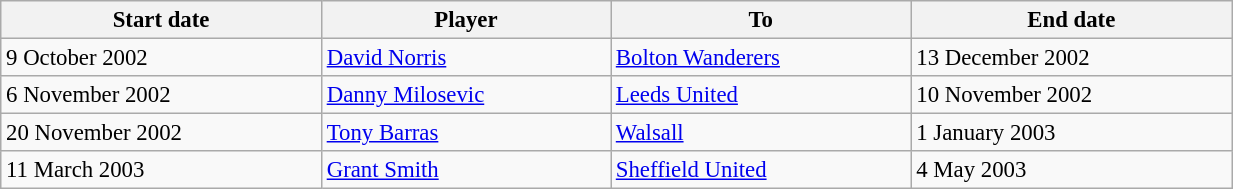<table class="wikitable" style="text-align:center; font-size:95%;width:65%; text-align:left">
<tr>
<th><strong>Start date</strong></th>
<th><strong>Player</strong></th>
<th><strong>To</strong></th>
<th><strong>End date</strong></th>
</tr>
<tr>
<td>9 October 2002</td>
<td> <a href='#'>David Norris</a></td>
<td><a href='#'>Bolton Wanderers</a></td>
<td>13 December 2002</td>
</tr>
<tr>
<td>6 November 2002</td>
<td> <a href='#'>Danny Milosevic</a></td>
<td><a href='#'>Leeds United</a></td>
<td>10 November 2002</td>
</tr>
<tr>
<td>20 November 2002</td>
<td> <a href='#'>Tony Barras</a></td>
<td><a href='#'>Walsall</a></td>
<td>1 January 2003</td>
</tr>
<tr>
<td>11 March 2003</td>
<td> <a href='#'>Grant Smith</a></td>
<td><a href='#'>Sheffield United</a></td>
<td>4 May 2003</td>
</tr>
</table>
